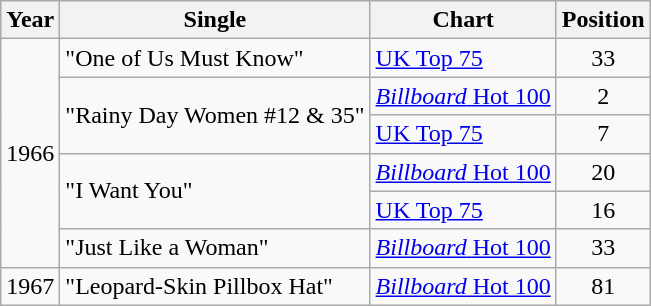<table class="wikitable">
<tr>
<th>Year</th>
<th>Single</th>
<th>Chart</th>
<th>Position</th>
</tr>
<tr>
<td rowspan="6">1966</td>
<td>"One of Us Must Know"</td>
<td><a href='#'>UK Top 75</a></td>
<td style="text-align:center;">33</td>
</tr>
<tr>
<td rowspan="2">"Rainy Day Women #12 & 35"</td>
<td><a href='#'><em>Billboard</em> Hot 100</a></td>
<td style="text-align:center;">2</td>
</tr>
<tr>
<td><a href='#'>UK Top 75</a></td>
<td style="text-align:center;">7</td>
</tr>
<tr>
<td rowspan="2">"I Want You"</td>
<td><a href='#'><em>Billboard</em> Hot 100</a></td>
<td style="text-align:center;">20</td>
</tr>
<tr>
<td><a href='#'>UK Top 75</a></td>
<td style="text-align:center;">16</td>
</tr>
<tr>
<td>"Just Like a Woman"</td>
<td><a href='#'><em>Billboard</em> Hot 100</a></td>
<td style="text-align:center;">33</td>
</tr>
<tr>
<td>1967</td>
<td>"Leopard-Skin Pillbox Hat"</td>
<td><a href='#'><em>Billboard</em> Hot 100</a></td>
<td style="text-align:center;">81</td>
</tr>
</table>
